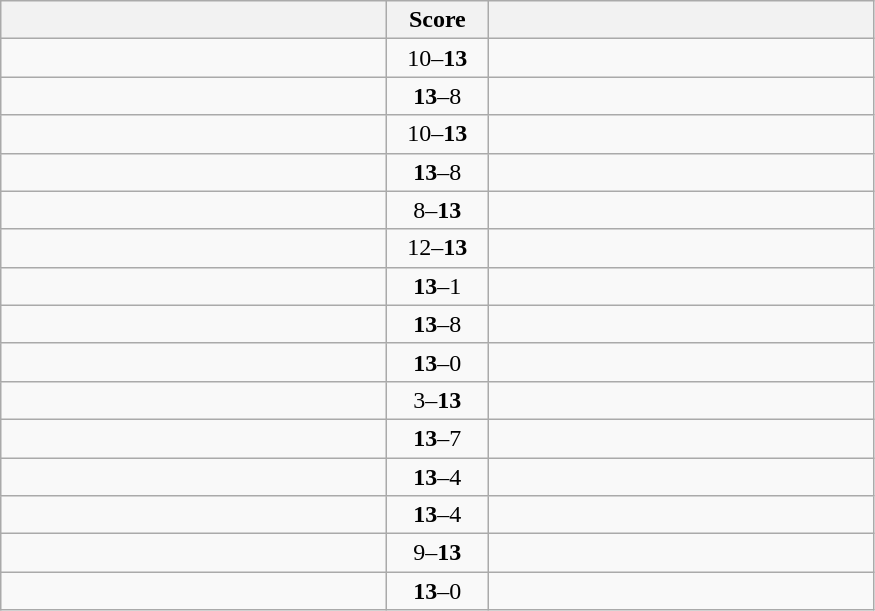<table class="wikitable" style="text-align: center;">
<tr>
<th width=250></th>
<th width=60>Score</th>
<th width=250></th>
</tr>
<tr>
<td align=left></td>
<td>10–<strong>13</strong></td>
<td align=left><strong></strong></td>
</tr>
<tr>
<td align=left><strong></strong></td>
<td><strong>13</strong>–8</td>
<td align=left></td>
</tr>
<tr>
<td align=left></td>
<td>10–<strong>13</strong></td>
<td align=left><strong></strong></td>
</tr>
<tr>
<td align=left><strong></strong></td>
<td><strong>13</strong>–8</td>
<td align=left></td>
</tr>
<tr>
<td align=left></td>
<td>8–<strong>13</strong></td>
<td align=left><strong></strong></td>
</tr>
<tr>
<td align=left></td>
<td>12–<strong>13</strong></td>
<td align=left><strong></strong></td>
</tr>
<tr>
<td align=left><strong></strong></td>
<td><strong>13</strong>–1</td>
<td align=left></td>
</tr>
<tr>
<td align=left><strong></strong></td>
<td><strong>13</strong>–8</td>
<td align=left></td>
</tr>
<tr>
<td align=left><strong></strong></td>
<td><strong>13</strong>–0</td>
<td align=left></td>
</tr>
<tr>
<td align=left></td>
<td>3–<strong>13</strong></td>
<td align=left><strong></strong></td>
</tr>
<tr>
<td align=left><strong></strong></td>
<td><strong>13</strong>–7</td>
<td align=left></td>
</tr>
<tr>
<td align=left><strong></strong></td>
<td><strong>13</strong>–4</td>
<td align=left></td>
</tr>
<tr>
<td align=left><strong></strong></td>
<td><strong>13</strong>–4</td>
<td align=left></td>
</tr>
<tr>
<td align=left></td>
<td>9–<strong>13</strong></td>
<td align=left><strong></strong></td>
</tr>
<tr>
<td align=left><strong></strong></td>
<td><strong>13</strong>–0</td>
<td align=left></td>
</tr>
</table>
